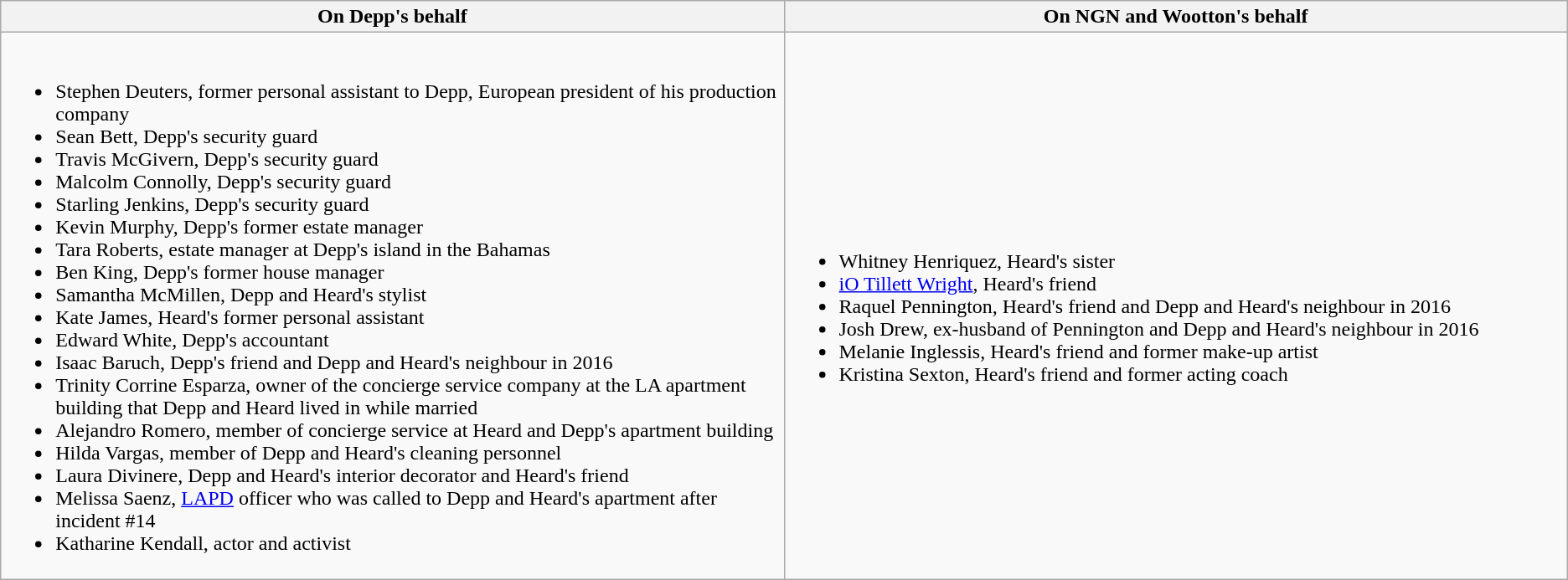<table class="wikitable">
<tr>
<th>On Depp's behalf</th>
<th>On NGN and Wootton's behalf</th>
</tr>
<tr>
<td width="50%"><br><ul><li>Stephen Deuters, former personal assistant to Depp, European president of his production company</li><li>Sean Bett, Depp's security guard</li><li>Travis McGivern, Depp's security guard</li><li>Malcolm Connolly, Depp's security guard</li><li>Starling Jenkins, Depp's security guard</li><li>Kevin Murphy, Depp's former estate manager</li><li>Tara Roberts, estate manager at Depp's island in the Bahamas</li><li>Ben King, Depp's former house manager</li><li>Samantha McMillen, Depp and Heard's stylist</li><li>Kate James, Heard's former personal assistant</li><li>Edward White, Depp's accountant</li><li>Isaac Baruch, Depp's friend and Depp and Heard's neighbour in 2016</li><li>Trinity Corrine Esparza, owner of the concierge service company at the LA apartment building that Depp and Heard lived in while married</li><li>Alejandro Romero, member of concierge service at Heard and Depp's apartment building</li><li>Hilda Vargas, member of Depp and Heard's cleaning personnel</li><li>Laura Divinere, Depp and Heard's interior decorator and Heard's friend</li><li>Melissa Saenz, <a href='#'>LAPD</a> officer who was called to Depp and Heard's apartment after incident #14</li><li>Katharine Kendall, actor and activist</li></ul></td>
<td width="50%"><br><ul><li>Whitney Henriquez, Heard's sister</li><li><a href='#'>iO Tillett Wright</a>, Heard's friend</li><li>Raquel Pennington, Heard's friend and Depp and Heard's neighbour in 2016</li><li>Josh Drew, ex-husband of Pennington and Depp and Heard's neighbour in 2016</li><li>Melanie Inglessis, Heard's friend and former make-up artist</li><li>Kristina Sexton, Heard's friend and former acting coach</li></ul></td>
</tr>
</table>
